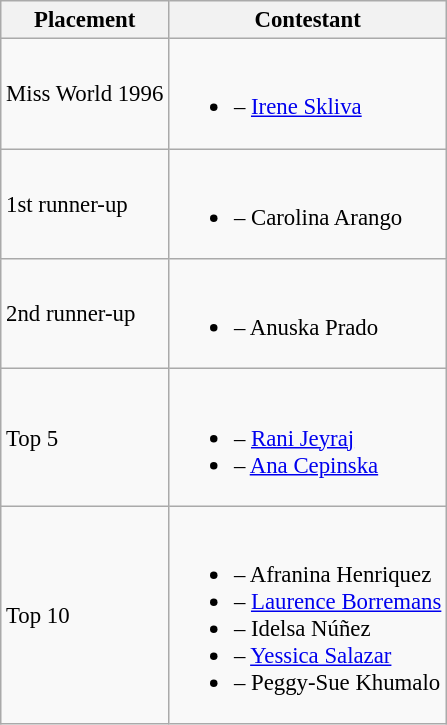<table class="wikitable sortable" style="font-size:95%;">
<tr>
<th>Placement</th>
<th>Contestant</th>
</tr>
<tr>
<td>Miss World 1996</td>
<td><br><ul><li> – <a href='#'>Irene Skliva</a></li></ul></td>
</tr>
<tr>
<td>1st runner-up</td>
<td><br><ul><li> – Carolina Arango</li></ul></td>
</tr>
<tr>
<td>2nd runner-up</td>
<td><br><ul><li> – Anuska Prado</li></ul></td>
</tr>
<tr>
<td>Top 5</td>
<td><br><ul><li> – <a href='#'>Rani Jeyraj</a></li><li> – <a href='#'>Ana Cepinska</a></li></ul></td>
</tr>
<tr>
<td>Top 10</td>
<td><br><ul><li> – Afranina Henriquez</li><li> – <a href='#'>Laurence Borremans</a></li><li> – Idelsa Núñez</li><li> – <a href='#'>Yessica Salazar</a></li><li> – Peggy-Sue Khumalo</li></ul></td>
</tr>
</table>
